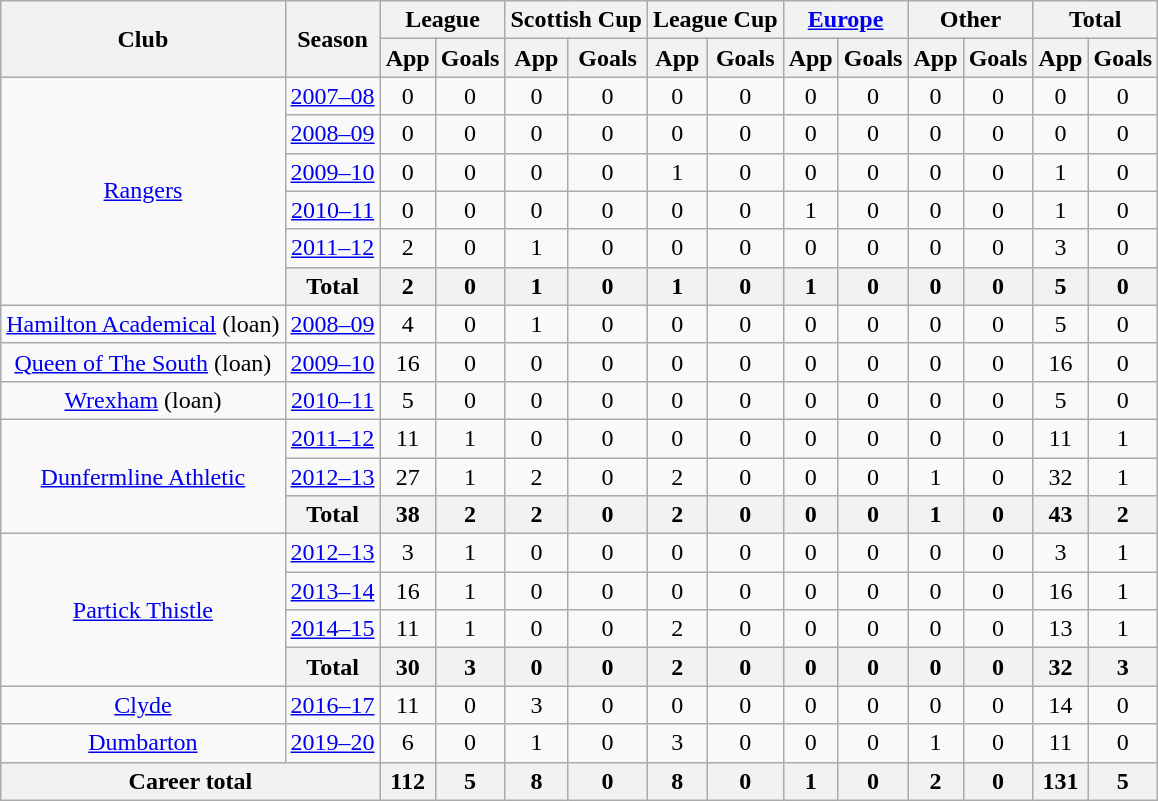<table class="wikitable" style="text-align: center;">
<tr>
<th rowspan=2>Club</th>
<th rowspan=2>Season</th>
<th colspan=2>League</th>
<th colspan=2>Scottish Cup</th>
<th colspan=2>League Cup</th>
<th colspan=2><a href='#'>Europe</a></th>
<th colspan=2>Other</th>
<th colspan=2>Total</th>
</tr>
<tr>
<th>App</th>
<th>Goals</th>
<th>App</th>
<th>Goals</th>
<th>App</th>
<th>Goals</th>
<th>App</th>
<th>Goals</th>
<th>App</th>
<th>Goals</th>
<th>App</th>
<th>Goals</th>
</tr>
<tr>
<td rowspan= 6><a href='#'>Rangers</a></td>
<td><a href='#'>2007–08</a></td>
<td>0</td>
<td>0</td>
<td>0</td>
<td>0</td>
<td>0</td>
<td>0</td>
<td>0</td>
<td>0</td>
<td>0</td>
<td>0</td>
<td>0</td>
<td>0</td>
</tr>
<tr>
<td><a href='#'>2008–09</a></td>
<td>0</td>
<td>0</td>
<td>0</td>
<td>0</td>
<td>0</td>
<td>0</td>
<td>0</td>
<td>0</td>
<td>0</td>
<td>0</td>
<td>0</td>
<td>0</td>
</tr>
<tr>
<td><a href='#'>2009–10</a></td>
<td>0</td>
<td>0</td>
<td>0</td>
<td>0</td>
<td>1</td>
<td>0</td>
<td>0</td>
<td>0</td>
<td>0</td>
<td>0</td>
<td>1</td>
<td>0</td>
</tr>
<tr>
<td><a href='#'>2010–11</a></td>
<td>0</td>
<td>0</td>
<td>0</td>
<td>0</td>
<td>0</td>
<td>0</td>
<td>1</td>
<td>0</td>
<td>0</td>
<td>0</td>
<td>1</td>
<td>0</td>
</tr>
<tr>
<td><a href='#'>2011–12</a></td>
<td>2</td>
<td>0</td>
<td>1</td>
<td>0</td>
<td>0</td>
<td>0</td>
<td>0</td>
<td>0</td>
<td>0</td>
<td>0</td>
<td>3</td>
<td>0</td>
</tr>
<tr>
<th>Total</th>
<th>2</th>
<th>0</th>
<th>1</th>
<th>0</th>
<th>1</th>
<th>0</th>
<th>1</th>
<th>0</th>
<th>0</th>
<th>0</th>
<th>5</th>
<th>0</th>
</tr>
<tr>
<td><a href='#'>Hamilton Academical</a> (loan)</td>
<td><a href='#'>2008–09</a></td>
<td>4</td>
<td>0</td>
<td>1</td>
<td>0</td>
<td>0</td>
<td>0</td>
<td>0</td>
<td>0</td>
<td>0</td>
<td>0</td>
<td>5</td>
<td>0</td>
</tr>
<tr>
<td><a href='#'>Queen of The South</a> (loan)</td>
<td><a href='#'>2009–10</a></td>
<td>16</td>
<td>0</td>
<td>0</td>
<td>0</td>
<td>0</td>
<td>0</td>
<td>0</td>
<td>0</td>
<td>0</td>
<td>0</td>
<td>16</td>
<td>0</td>
</tr>
<tr>
<td><a href='#'>Wrexham</a> (loan)</td>
<td><a href='#'>2010–11</a></td>
<td>5</td>
<td>0</td>
<td>0</td>
<td>0</td>
<td>0</td>
<td>0</td>
<td>0</td>
<td>0</td>
<td>0</td>
<td>0</td>
<td>5</td>
<td>0</td>
</tr>
<tr>
<td rowspan=3><a href='#'>Dunfermline Athletic</a></td>
<td><a href='#'>2011–12</a></td>
<td>11</td>
<td>1</td>
<td>0</td>
<td>0</td>
<td>0</td>
<td>0</td>
<td>0</td>
<td>0</td>
<td>0</td>
<td>0</td>
<td>11</td>
<td>1</td>
</tr>
<tr>
<td><a href='#'>2012–13</a></td>
<td>27</td>
<td>1</td>
<td>2</td>
<td>0</td>
<td>2</td>
<td>0</td>
<td>0</td>
<td>0</td>
<td>1</td>
<td>0</td>
<td>32</td>
<td>1</td>
</tr>
<tr>
<th>Total</th>
<th>38</th>
<th>2</th>
<th>2</th>
<th>0</th>
<th>2</th>
<th>0</th>
<th>0</th>
<th>0</th>
<th>1</th>
<th>0</th>
<th>43</th>
<th>2</th>
</tr>
<tr>
<td rowspan=4><a href='#'>Partick Thistle</a></td>
<td><a href='#'>2012–13</a></td>
<td>3</td>
<td>1</td>
<td>0</td>
<td>0</td>
<td>0</td>
<td>0</td>
<td>0</td>
<td>0</td>
<td>0</td>
<td>0</td>
<td>3</td>
<td>1</td>
</tr>
<tr>
<td><a href='#'>2013–14</a></td>
<td>16</td>
<td>1</td>
<td>0</td>
<td>0</td>
<td>0</td>
<td>0</td>
<td>0</td>
<td>0</td>
<td>0</td>
<td>0</td>
<td>16</td>
<td>1</td>
</tr>
<tr>
<td><a href='#'>2014–15</a></td>
<td>11</td>
<td>1</td>
<td>0</td>
<td>0</td>
<td>2</td>
<td>0</td>
<td>0</td>
<td>0</td>
<td>0</td>
<td>0</td>
<td>13</td>
<td>1</td>
</tr>
<tr>
<th>Total</th>
<th>30</th>
<th>3</th>
<th>0</th>
<th>0</th>
<th>2</th>
<th>0</th>
<th>0</th>
<th>0</th>
<th>0</th>
<th>0</th>
<th>32</th>
<th>3</th>
</tr>
<tr>
<td><a href='#'>Clyde</a></td>
<td><a href='#'>2016–17</a></td>
<td>11</td>
<td>0</td>
<td>3</td>
<td>0</td>
<td>0</td>
<td>0</td>
<td>0</td>
<td>0</td>
<td>0</td>
<td>0</td>
<td>14</td>
<td>0</td>
</tr>
<tr>
<td><a href='#'>Dumbarton</a></td>
<td><a href='#'>2019–20</a></td>
<td>6</td>
<td>0</td>
<td>1</td>
<td>0</td>
<td>3</td>
<td>0</td>
<td>0</td>
<td>0</td>
<td>1</td>
<td>0</td>
<td>11</td>
<td>0</td>
</tr>
<tr>
<th colspan=2>Career total</th>
<th>112</th>
<th>5</th>
<th>8</th>
<th>0</th>
<th>8</th>
<th>0</th>
<th>1</th>
<th>0</th>
<th>2</th>
<th>0</th>
<th>131</th>
<th>5</th>
</tr>
</table>
